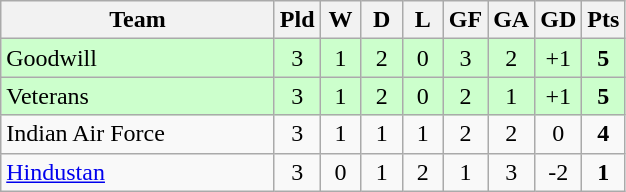<table class="wikitable" style="text-align: center;">
<tr>
<th width="175">Team</th>
<th width="20">Pld</th>
<th width="20">W</th>
<th width="20">D</th>
<th width="20">L</th>
<th width="20">GF</th>
<th width="20">GA</th>
<th width="20">GD</th>
<th width="20">Pts</th>
</tr>
<tr bgcolor=#ccffcc>
<td align=left>Goodwill</td>
<td>3</td>
<td>1</td>
<td>2</td>
<td>0</td>
<td>3</td>
<td>2</td>
<td>+1</td>
<td><strong>5</strong></td>
</tr>
<tr bgcolor=#ccffcc>
<td align=left>Veterans</td>
<td>3</td>
<td>1</td>
<td>2</td>
<td>0</td>
<td>2</td>
<td>1</td>
<td>+1</td>
<td><strong>5</strong></td>
</tr>
<tr>
<td align=left>Indian Air Force</td>
<td>3</td>
<td>1</td>
<td>1</td>
<td>1</td>
<td>2</td>
<td>2</td>
<td>0</td>
<td><strong>4</strong></td>
</tr>
<tr>
<td align=left><a href='#'>Hindustan</a></td>
<td>3</td>
<td>0</td>
<td>1</td>
<td>2</td>
<td>1</td>
<td>3</td>
<td>-2</td>
<td><strong>1</strong></td>
</tr>
</table>
